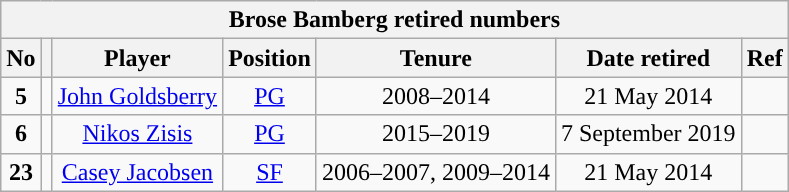<table class="wikitable" style="text-align:center">
<tr>
<th colspan="7">Brose Bamberg retired numbers</th>
</tr>
<tr>
<th>No</th>
<th></th>
<th>Player</th>
<th>Position</th>
<th>Tenure</th>
<th>Date retired</th>
<th>Ref</th>
</tr>
<tr>
<td><strong>5</strong></td>
<td></td>
<td><a href='#'>John Goldsberry</a></td>
<td><a href='#'>PG</a></td>
<td>2008–2014</td>
<td>21 May 2014</td>
<td></td>
</tr>
<tr>
<td><strong>6</strong></td>
<td></td>
<td><a href='#'>Nikos Zisis</a></td>
<td><a href='#'>PG</a></td>
<td>2015–2019</td>
<td>7 September 2019</td>
<td></td>
</tr>
<tr>
<td><strong>23</strong></td>
<td></td>
<td><a href='#'>Casey Jacobsen</a></td>
<td><a href='#'>SF</a></td>
<td>2006–2007, 2009–2014</td>
<td>21 May 2014</td>
<td></td>
</tr>
</table>
